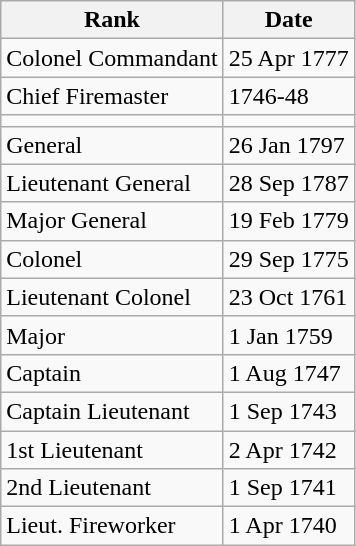<table class="wikitable">
<tr>
<th>Rank</th>
<th>Date</th>
</tr>
<tr>
<td>Colonel Commandant</td>
<td>25 Apr 1777</td>
</tr>
<tr>
<td>Chief Firemaster</td>
<td>1746-48</td>
</tr>
<tr>
<td></td>
<td></td>
</tr>
<tr>
<td>General</td>
<td>26 Jan 1797</td>
</tr>
<tr>
<td>Lieutenant General</td>
<td>28 Sep 1787</td>
</tr>
<tr>
<td>Major General</td>
<td>19 Feb 1779</td>
</tr>
<tr>
<td>Colonel</td>
<td>29 Sep 1775</td>
</tr>
<tr>
<td>Lieutenant Colonel</td>
<td>23 Oct 1761</td>
</tr>
<tr>
<td>Major</td>
<td>1 Jan 1759</td>
</tr>
<tr>
<td>Captain</td>
<td>1 Aug 1747</td>
</tr>
<tr>
<td>Captain Lieutenant</td>
<td>1 Sep 1743</td>
</tr>
<tr>
<td>1st Lieutenant</td>
<td>2 Apr 1742</td>
</tr>
<tr>
<td>2nd Lieutenant</td>
<td>1 Sep 1741</td>
</tr>
<tr>
<td>Lieut. Fireworker</td>
<td>1 Apr 1740</td>
</tr>
</table>
